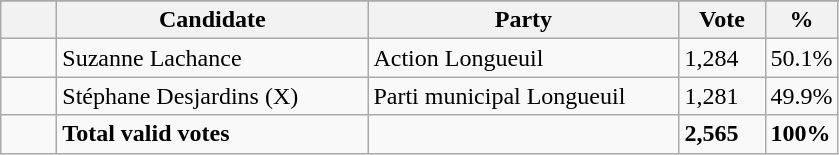<table class="wikitable">
<tr>
</tr>
<tr>
<th bgcolor="#DDDDFF" width="30px"></th>
<th bgcolor="#DDDDFF" width="200px">Candidate</th>
<th bgcolor="#DDDDFF" width="200px">Party</th>
<th bgcolor="#DDDDFF" width="50px">Vote</th>
<th bgcolor="#DDDDFF" width="30px">%</th>
</tr>
<tr>
<td> </td>
<td>Suzanne Lachance</td>
<td>Action Longueuil</td>
<td>1,284</td>
<td>50.1%</td>
</tr>
<tr>
<td> </td>
<td>Stéphane Desjardins (X)</td>
<td>Parti municipal Longueuil</td>
<td>1,281</td>
<td>49.9%</td>
</tr>
<tr>
<td> </td>
<td><strong>Total valid votes</strong></td>
<td></td>
<td><strong>2,565</strong></td>
<td><strong>100%</strong></td>
</tr>
</table>
